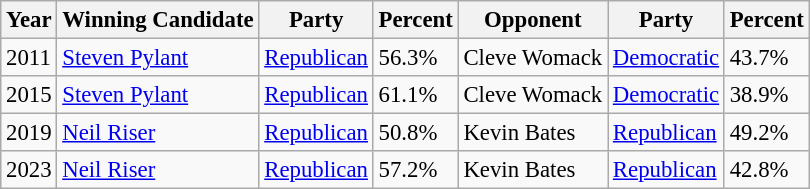<table class="wikitable" style="margin:0.5em auto; font-size:95%;">
<tr>
<th>Year</th>
<th>Winning Candidate</th>
<th>Party</th>
<th>Percent</th>
<th>Opponent</th>
<th>Party</th>
<th>Percent</th>
</tr>
<tr>
<td>2011</td>
<td><a href='#'>Steven Pylant</a></td>
<td><a href='#'>Republican</a></td>
<td>56.3%</td>
<td>Cleve Womack</td>
<td><a href='#'>Democratic</a></td>
<td>43.7%</td>
</tr>
<tr>
<td>2015</td>
<td><a href='#'>Steven Pylant</a></td>
<td><a href='#'>Republican</a></td>
<td>61.1%</td>
<td>Cleve Womack</td>
<td><a href='#'>Democratic</a></td>
<td>38.9%</td>
</tr>
<tr>
<td>2019</td>
<td><a href='#'>Neil Riser</a></td>
<td><a href='#'>Republican</a></td>
<td>50.8%</td>
<td>Kevin Bates</td>
<td><a href='#'>Republican</a></td>
<td>49.2%</td>
</tr>
<tr>
<td>2023</td>
<td><a href='#'>Neil Riser</a></td>
<td><a href='#'>Republican</a></td>
<td>57.2%</td>
<td>Kevin Bates</td>
<td><a href='#'>Republican</a></td>
<td>42.8%</td>
</tr>
</table>
